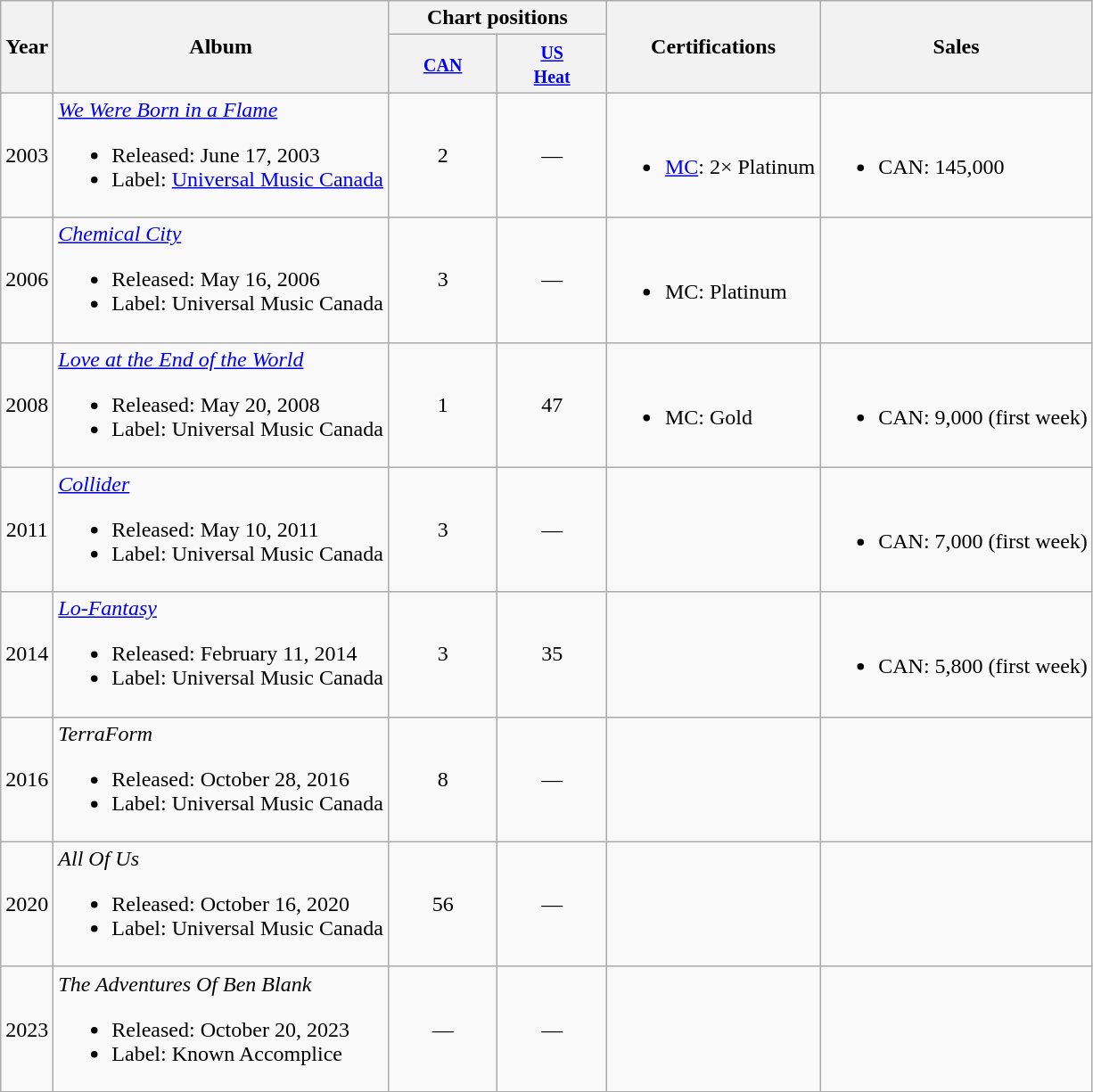<table class="wikitable">
<tr>
<th align=center rowspan=2>Year</th>
<th align=center rowspan=2>Album</th>
<th colspan="2" align="center">Chart positions</th>
<th align=center rowspan=2>Certifications</th>
<th align=center rowspan=2>Sales</th>
</tr>
<tr>
<th align=center width=10%><small><a href='#'>CAN</a></small><br></th>
<th align=center width=10%><small><a href='#'>US<br>Heat</a></small><br></th>
</tr>
<tr>
<td align=center>2003</td>
<td><em><a href='#'>We Were Born in a Flame</a></em><br><ul><li>Released: June 17, 2003</li><li>Label: <a href='#'>Universal Music Canada</a></li></ul></td>
<td align=center>2</td>
<td align=center>—</td>
<td><br><ul><li><a href='#'>MC</a>: 2× Platinum</li></ul></td>
<td><br><ul><li>CAN: 145,000</li></ul></td>
</tr>
<tr>
<td align=center>2006</td>
<td><em><a href='#'>Chemical City</a></em><br><ul><li>Released: May 16, 2006</li><li>Label: Universal Music Canada</li></ul></td>
<td align=center>3</td>
<td align=center>—</td>
<td><br><ul><li>MC: Platinum</li></ul></td>
<td></td>
</tr>
<tr>
<td align=center>2008</td>
<td><em><a href='#'>Love at the End of the World</a></em><br><ul><li>Released: May 20, 2008</li><li>Label: Universal Music Canada</li></ul></td>
<td align=center>1</td>
<td align=center>47</td>
<td><br><ul><li>MC: Gold</li></ul></td>
<td><br><ul><li>CAN: 9,000 (first week)</li></ul></td>
</tr>
<tr>
<td align=center>2011</td>
<td><em><a href='#'>Collider</a></em><br><ul><li>Released: May 10, 2011</li><li>Label: Universal Music Canada</li></ul></td>
<td align=center>3</td>
<td align=center>—</td>
<td></td>
<td><br><ul><li>CAN: 7,000 (first week)</li></ul></td>
</tr>
<tr>
<td align=center>2014</td>
<td><em><a href='#'>Lo-Fantasy</a></em><br><ul><li>Released: February 11, 2014</li><li>Label: Universal Music Canada</li></ul></td>
<td align=center>3</td>
<td align=center>35</td>
<td></td>
<td><br><ul><li>CAN: 5,800 (first week)</li></ul></td>
</tr>
<tr>
<td align=center>2016</td>
<td><em>TerraForm</em><br><ul><li>Released: October 28, 2016</li><li>Label: Universal Music Canada</li></ul></td>
<td align=center>8<br></td>
<td align=center>—</td>
<td></td>
<td></td>
</tr>
<tr>
<td align=center>2020</td>
<td><em>All Of Us</em><br><ul><li>Released: October 16, 2020</li><li>Label: Universal Music Canada</li></ul></td>
<td align=center>56</td>
<td align=center>—</td>
<td></td>
<td></td>
</tr>
<tr>
<td align=center>2023</td>
<td><em>The Adventures Of Ben Blank</em><br><ul><li>Released: October 20, 2023</li><li>Label: Known Accomplice</li></ul></td>
<td align=center>—</td>
<td align=center>—</td>
<td></td>
<td></td>
</tr>
<tr>
</tr>
</table>
